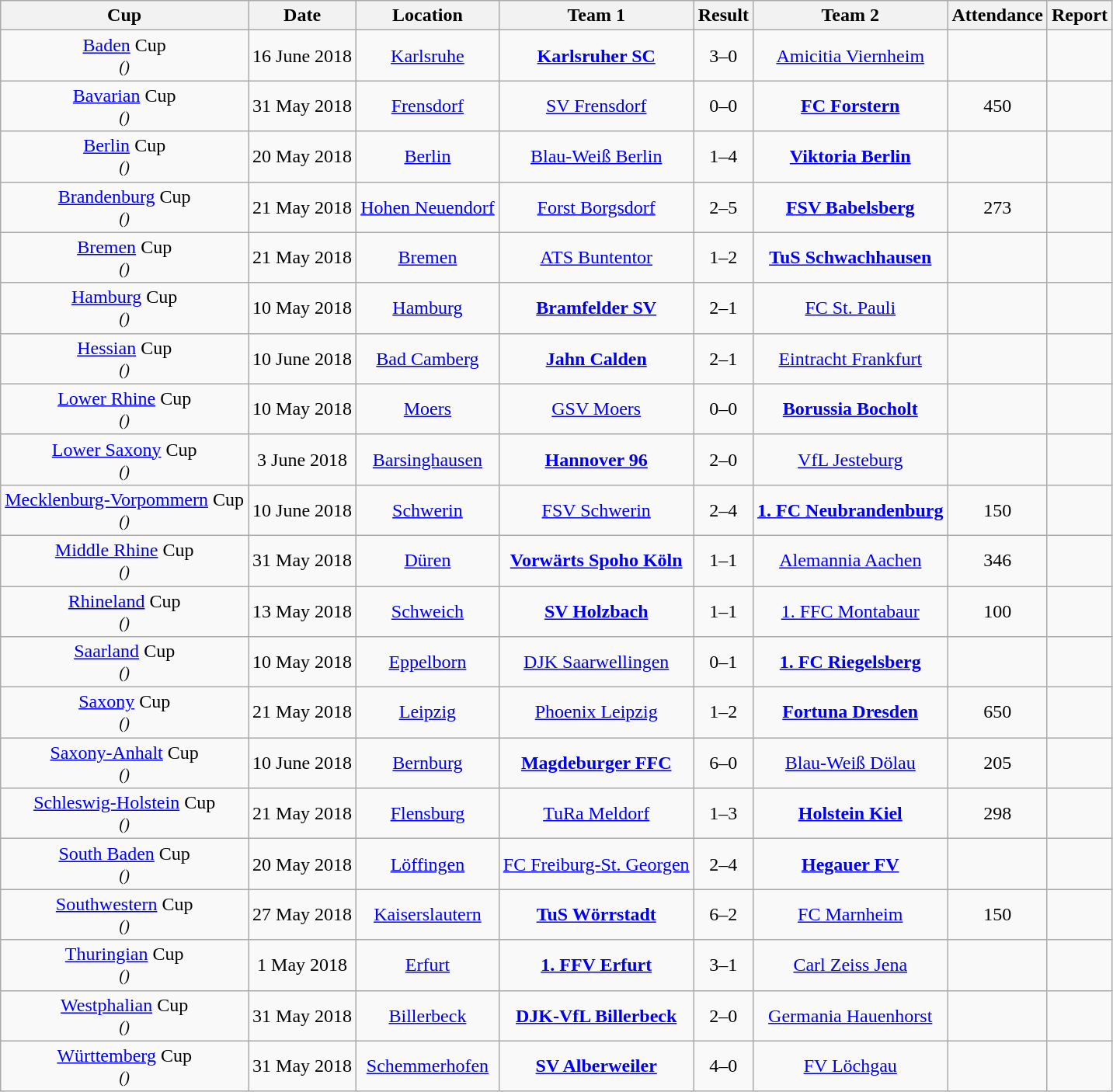<table class="wikitable" style="text-align: center;">
<tr>
<th>Cup</th>
<th>Date</th>
<th>Location</th>
<th>Team 1</th>
<th>Result</th>
<th>Team 2</th>
<th>Attendance</th>
<th>Report</th>
</tr>
<tr>
<td><a href='#'>Baden</a> Cup<br><small><em>()</em></small></td>
<td>16 June 2018</td>
<td><a href='#'>Karlsruhe</a></td>
<td><strong><a href='#'>Karlsruher SC</a></strong></td>
<td>3–0</td>
<td><a href='#'>Amicitia Viernheim</a></td>
<td></td>
<td></td>
</tr>
<tr>
<td><a href='#'>Bavarian</a> Cup<br><small><em>()</em></small></td>
<td>31 May 2018</td>
<td><a href='#'>Frensdorf</a></td>
<td><a href='#'>SV Frensdorf</a></td>
<td>0–0 <br></td>
<td><strong><a href='#'>FC Forstern</a></strong></td>
<td>450</td>
<td></td>
</tr>
<tr>
<td><a href='#'>Berlin</a> Cup<br><small><em>()</em></small></td>
<td>20 May 2018</td>
<td><a href='#'>Berlin</a></td>
<td><a href='#'>Blau-Weiß Berlin</a></td>
<td>1–4</td>
<td><strong><a href='#'>Viktoria Berlin</a></strong></td>
<td></td>
<td></td>
</tr>
<tr>
<td><a href='#'>Brandenburg</a> Cup<br><small><em>()</em></small></td>
<td>21 May 2018</td>
<td><a href='#'>Hohen Neuendorf</a></td>
<td><a href='#'>Forst Borgsdorf</a></td>
<td>2–5</td>
<td><strong><a href='#'>FSV Babelsberg</a></strong></td>
<td>273</td>
<td></td>
</tr>
<tr>
<td><a href='#'>Bremen</a> Cup<br><small><em>()</em></small></td>
<td>21 May 2018</td>
<td><a href='#'>Bremen</a></td>
<td><a href='#'>ATS Buntentor</a></td>
<td>1–2</td>
<td><strong><a href='#'>TuS Schwachhausen</a></strong></td>
<td></td>
<td></td>
</tr>
<tr>
<td><a href='#'>Hamburg</a> Cup<br><small><em>()</em></small></td>
<td>10 May 2018</td>
<td><a href='#'>Hamburg</a></td>
<td><strong><a href='#'>Bramfelder SV</a></strong></td>
<td>2–1</td>
<td><a href='#'>FC St. Pauli</a></td>
<td></td>
<td></td>
</tr>
<tr>
<td><a href='#'>Hessian</a> Cup<br><small><em>()</em></small></td>
<td>10 June 2018</td>
<td><a href='#'>Bad Camberg</a></td>
<td><strong><a href='#'>Jahn Calden</a></strong></td>
<td>2–1</td>
<td><a href='#'>Eintracht Frankfurt</a></td>
<td></td>
<td></td>
</tr>
<tr>
<td><a href='#'>Lower Rhine</a> Cup<br><small><em>()</em></small></td>
<td>10 May 2018</td>
<td><a href='#'>Moers</a></td>
<td><a href='#'>GSV Moers</a></td>
<td>0–0 <br></td>
<td><strong><a href='#'>Borussia Bocholt</a></strong></td>
<td></td>
<td></td>
</tr>
<tr>
<td><a href='#'>Lower Saxony</a> Cup<br><small><em>()</em></small></td>
<td>3 June 2018</td>
<td><a href='#'>Barsinghausen</a></td>
<td><strong><a href='#'>Hannover 96</a></strong></td>
<td>2–0</td>
<td><a href='#'>VfL Jesteburg</a></td>
<td></td>
<td></td>
</tr>
<tr>
<td><a href='#'>Mecklenburg-Vorpommern</a> Cup<br><small><em>()</em></small></td>
<td>10 June 2018</td>
<td><a href='#'>Schwerin</a></td>
<td><a href='#'>FSV Schwerin</a></td>
<td>2–4</td>
<td><strong><a href='#'>1. FC Neubrandenburg</a></strong></td>
<td>150</td>
<td></td>
</tr>
<tr>
<td><a href='#'>Middle Rhine</a> Cup<br><small><em>()</em></small></td>
<td>31 May 2018</td>
<td><a href='#'>Düren</a></td>
<td><strong><a href='#'>Vorwärts Spoho Köln</a></strong></td>
<td>1–1 <br></td>
<td><a href='#'>Alemannia Aachen</a></td>
<td>346</td>
<td></td>
</tr>
<tr>
<td><a href='#'>Rhineland</a> Cup<br><small><em>()</em></small></td>
<td>13 May 2018</td>
<td><a href='#'>Schweich</a></td>
<td><strong><a href='#'>SV Holzbach</a></strong></td>
<td>1–1 <br></td>
<td><a href='#'>1. FFC Montabaur</a></td>
<td>100</td>
<td></td>
</tr>
<tr>
<td><a href='#'>Saarland</a> Cup<br><small><em>()</em></small></td>
<td>10 May 2018</td>
<td><a href='#'>Eppelborn</a></td>
<td><a href='#'>DJK Saarwellingen</a></td>
<td>0–1</td>
<td><strong><a href='#'>1. FC Riegelsberg</a></strong></td>
<td></td>
<td></td>
</tr>
<tr>
<td><a href='#'>Saxony</a> Cup<br><small><em>()</em></small></td>
<td>21 May 2018</td>
<td><a href='#'>Leipzig</a></td>
<td><a href='#'>Phoenix Leipzig</a></td>
<td>1–2</td>
<td><strong><a href='#'>Fortuna Dresden</a></strong></td>
<td>650</td>
<td></td>
</tr>
<tr>
<td><a href='#'>Saxony-Anhalt</a> Cup<br><small><em>()</em></small></td>
<td>10 June 2018</td>
<td><a href='#'>Bernburg</a></td>
<td><strong><a href='#'>Magdeburger FFC</a></strong></td>
<td>6–0</td>
<td><a href='#'>Blau-Weiß Dölau</a></td>
<td>205</td>
<td></td>
</tr>
<tr>
<td><a href='#'>Schleswig-Holstein</a> Cup<br><small><em>()</em></small></td>
<td>21 May 2018</td>
<td><a href='#'>Flensburg</a></td>
<td><a href='#'>TuRa Meldorf</a></td>
<td>1–3</td>
<td><strong><a href='#'>Holstein Kiel</a></strong></td>
<td>298</td>
<td></td>
</tr>
<tr>
<td><a href='#'>South Baden</a> Cup<br><small><em>()</em></small></td>
<td>20 May 2018</td>
<td><a href='#'>Löffingen</a></td>
<td><a href='#'>FC Freiburg-St. Georgen</a></td>
<td>2–4</td>
<td><strong><a href='#'>Hegauer FV</a></strong></td>
<td></td>
<td></td>
</tr>
<tr>
<td><a href='#'>Southwestern</a> Cup<br><small><em>()</em></small></td>
<td>27 May 2018</td>
<td><a href='#'>Kaiserslautern</a></td>
<td><strong><a href='#'>TuS Wörrstadt</a></strong></td>
<td>6–2</td>
<td><a href='#'>FC Marnheim</a></td>
<td>150</td>
<td></td>
</tr>
<tr>
<td><a href='#'>Thuringian</a> Cup<br><small><em>()</em></small></td>
<td>1 May 2018</td>
<td><a href='#'>Erfurt</a></td>
<td><strong><a href='#'>1. FFV Erfurt</a></strong></td>
<td>3–1</td>
<td><a href='#'>Carl Zeiss Jena</a></td>
<td></td>
<td></td>
</tr>
<tr>
<td><a href='#'>Westphalian</a> Cup<br><small><em>()</em></small></td>
<td>31 May 2018</td>
<td><a href='#'>Billerbeck</a></td>
<td><strong><a href='#'>DJK-VfL Billerbeck</a></strong></td>
<td>2–0</td>
<td><a href='#'>Germania Hauenhorst</a></td>
<td></td>
<td></td>
</tr>
<tr>
<td><a href='#'>Württemberg</a> Cup<br><small><em>()</em></small></td>
<td>31 May 2018</td>
<td><a href='#'>Schemmerhofen</a></td>
<td><strong><a href='#'>SV Alberweiler</a></strong></td>
<td>4–0</td>
<td><a href='#'>FV Löchgau</a></td>
<td></td>
<td></td>
</tr>
</table>
